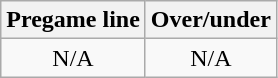<table class="wikitable">
<tr align="center">
<th style=>Pregame line</th>
<th style=>Over/under</th>
</tr>
<tr align="center">
<td>N/A</td>
<td>N/A</td>
</tr>
</table>
